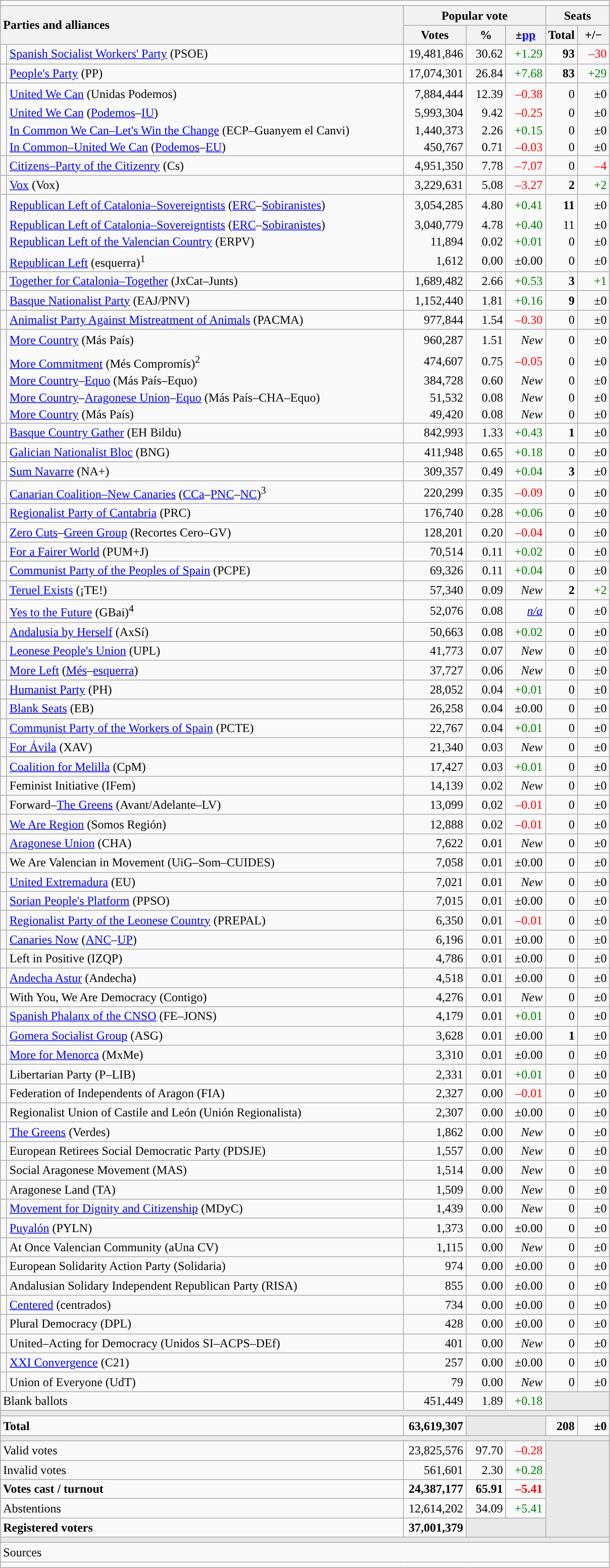<table class="wikitable" style="text-align:right;">
<tr>
<td colspan="7"></td>
</tr>
<tr>
<th style="text-align:left;" rowspan="2" colspan="2" width="525">Parties and alliances</th>
<th colspan="3">Popular vote</th>
<th colspan="2">Seats</th>
</tr>
<tr>
<th width="75">Votes</th>
<th width="45">%</th>
<th width="45">±<a href='#'>pp</a></th>
<th width="35">Total</th>
<th width="35">+/−</th>
</tr>
<tr>
<td width="1" style="color:inherit;background:"></td>
<td align="left"><a href='#'>Spanish Socialist Workers' Party</a> (PSOE)</td>
<td>19,481,846</td>
<td>30.62</td>
<td style="color:green;">+1.29</td>
<td><strong>93</strong></td>
<td style="color:red;">–30</td>
</tr>
<tr>
<td style="color:inherit;background:"></td>
<td align="left"><a href='#'>People's Party</a> (PP)</td>
<td>17,074,301</td>
<td>26.84</td>
<td style="color:green;">+7.68</td>
<td><strong>83</strong></td>
<td style="color:green;">+29</td>
</tr>
<tr style="line-height:22px;">
<td rowspan="4" style="color:inherit;background:"></td>
<td align="left"><a href='#'>United We Can</a> (Unidas Podemos)</td>
<td>7,884,444</td>
<td>12.39</td>
<td style="color:red;">–0.38</td>
<td>0</td>
<td>±0</td>
</tr>
<tr style="border-bottom-style:hidden; border-top-style:hidden; line-height:16px;">
<td align="left"><span><a href='#'>United We Can</a> (<a href='#'>Podemos</a>–<a href='#'>IU</a>)</span></td>
<td>5,993,304</td>
<td>9.42</td>
<td style="color:red;">–0.25</td>
<td>0</td>
<td>±0</td>
</tr>
<tr style="border-bottom-style:hidden; line-height:16px;">
<td align="left"><span><a href='#'>In Common We Can–Let's Win the Change</a> (ECP–Guanyem el Canvi)</span></td>
<td>1,440,373</td>
<td>2.26</td>
<td style="color:green;">+0.15</td>
<td>0</td>
<td>±0</td>
</tr>
<tr style="line-height:16px;">
<td align="left"><span><a href='#'>In Common–United We Can</a> (<a href='#'>Podemos</a>–<a href='#'>EU</a>)</span></td>
<td>450,767</td>
<td>0.71</td>
<td style="color:red;">–0.03</td>
<td>0</td>
<td>±0</td>
</tr>
<tr>
<td style="color:inherit;background:"></td>
<td align="left"><a href='#'>Citizens–Party of the Citizenry</a> (Cs)</td>
<td>4,951,350</td>
<td>7.78</td>
<td style="color:red;">–7.07</td>
<td>0</td>
<td style="color:red;">–4</td>
</tr>
<tr>
<td style="color:inherit;background:"></td>
<td align="left"><a href='#'>Vox</a> (Vox)</td>
<td>3,229,631</td>
<td>5.08</td>
<td style="color:red;">–3.27</td>
<td><strong>2</strong></td>
<td style="color:green;">+2</td>
</tr>
<tr style="line-height:22px;">
<td rowspan="4" style="color:inherit;background:"></td>
<td align="left"><a href='#'>Republican Left of Catalonia–Sovereigntists</a> (<a href='#'>ERC</a>–<a href='#'>Sobiranistes</a>)</td>
<td>3,054,285</td>
<td>4.80</td>
<td style="color:green;">+0.41</td>
<td><strong>11</strong></td>
<td>±0</td>
</tr>
<tr style="border-bottom-style:hidden; border-top-style:hidden; line-height:16px;">
<td align="left"><span><a href='#'>Republican Left of Catalonia–Sovereigntists</a> (<a href='#'>ERC</a>–<a href='#'>Sobiranistes</a>)</span></td>
<td>3,040,779</td>
<td>4.78</td>
<td style="color:green;">+0.40</td>
<td>11</td>
<td>±0</td>
</tr>
<tr style="border-bottom-style:hidden; line-height:16px;">
<td align="left"><span><a href='#'>Republican Left of the Valencian Country</a> (ERPV)</span></td>
<td>11,894</td>
<td>0.02</td>
<td style="color:green;">+0.01</td>
<td>0</td>
<td>±0</td>
</tr>
<tr style="line-height:16px;">
<td align="left"><span><a href='#'>Republican Left</a> (esquerra)<sup>1</sup></span></td>
<td>1,612</td>
<td>0.00</td>
<td>±0.00</td>
<td>0</td>
<td>±0</td>
</tr>
<tr>
<td style="color:inherit;background:"></td>
<td align="left"><a href='#'>Together for Catalonia–Together</a> (JxCat–Junts)</td>
<td>1,689,482</td>
<td>2.66</td>
<td style="color:green;">+0.53</td>
<td><strong>3</strong></td>
<td style="color:green;">+1</td>
</tr>
<tr>
<td style="color:inherit;background:"></td>
<td align="left"><a href='#'>Basque Nationalist Party</a> (EAJ/PNV)</td>
<td>1,152,440</td>
<td>1.81</td>
<td style="color:green;">+0.16</td>
<td><strong>9</strong></td>
<td>±0</td>
</tr>
<tr>
<td style="color:inherit;background:"></td>
<td align="left"><a href='#'>Animalist Party Against Mistreatment of Animals</a> (PACMA)</td>
<td>977,844</td>
<td>1.54</td>
<td style="color:red;">–0.30</td>
<td>0</td>
<td>±0</td>
</tr>
<tr style="line-height:22px;">
<td rowspan="5" style="color:inherit;background:"></td>
<td align="left"><a href='#'>More Country</a> (Más País)</td>
<td>960,287</td>
<td>1.51</td>
<td><em>New</em></td>
<td>0</td>
<td>±0</td>
</tr>
<tr style="border-bottom-style:hidden; border-top-style:hidden; line-height:16px;">
<td align="left"><span><a href='#'>More Commitment</a> (Més Compromís)<sup>2</sup></span></td>
<td>474,607</td>
<td>0.75</td>
<td style="color:red;">–0.05</td>
<td>0</td>
<td>±0</td>
</tr>
<tr style="border-bottom-style:hidden; line-height:16px;">
<td align="left"><span><a href='#'>More Country</a>–<a href='#'>Equo</a> (Más País–Equo)</span></td>
<td>384,728</td>
<td>0.60</td>
<td><em>New</em></td>
<td>0</td>
<td>±0</td>
</tr>
<tr style="border-bottom-style:hidden; line-height:16px;">
<td align="left"><span><a href='#'>More Country</a>–<a href='#'>Aragonese Union</a>–<a href='#'>Equo</a> (Más País–CHA–Equo)</span></td>
<td>51,532</td>
<td>0.08</td>
<td><em>New</em></td>
<td>0</td>
<td>±0</td>
</tr>
<tr style="line-height:16px;">
<td align="left"><span><a href='#'>More Country</a> (Más País)</span></td>
<td>49,420</td>
<td>0.08</td>
<td><em>New</em></td>
<td>0</td>
<td>±0</td>
</tr>
<tr>
<td style="color:inherit;background:"></td>
<td align="left"><a href='#'>Basque Country Gather</a> (EH Bildu)</td>
<td>842,993</td>
<td>1.33</td>
<td style="color:green;">+0.43</td>
<td><strong>1</strong></td>
<td>±0</td>
</tr>
<tr>
<td style="color:inherit;background:"></td>
<td align="left"><a href='#'>Galician Nationalist Bloc</a> (BNG)</td>
<td>411,948</td>
<td>0.65</td>
<td style="color:green;">+0.18</td>
<td>0</td>
<td>±0</td>
</tr>
<tr>
<td style="color:inherit;background:"></td>
<td align="left"><a href='#'>Sum Navarre</a> (NA+)</td>
<td>309,357</td>
<td>0.49</td>
<td style="color:green;">+0.04</td>
<td><strong>3</strong></td>
<td>±0</td>
</tr>
<tr>
<td style="color:inherit;background:"></td>
<td align="left"><a href='#'>Canarian Coalition–New Canaries</a> (<a href='#'>CCa</a>–<a href='#'>PNC</a>–<a href='#'>NC</a>)<sup>3</sup></td>
<td>220,299</td>
<td>0.35</td>
<td style="color:red;">–0.09</td>
<td>0</td>
<td>±0</td>
</tr>
<tr>
<td style="color:inherit;background:"></td>
<td align="left"><a href='#'>Regionalist Party of Cantabria</a> (PRC)</td>
<td>176,740</td>
<td>0.28</td>
<td style="color:green;">+0.06</td>
<td>0</td>
<td>±0</td>
</tr>
<tr>
<td style="color:inherit;background:"></td>
<td align="left"><a href='#'>Zero Cuts</a>–<a href='#'>Green Group</a> (Recortes Cero–GV)</td>
<td>128,201</td>
<td>0.20</td>
<td style="color:red;">–0.04</td>
<td>0</td>
<td>±0</td>
</tr>
<tr>
<td style="color:inherit;background:"></td>
<td align="left"><a href='#'>For a Fairer World</a> (PUM+J)</td>
<td>70,514</td>
<td>0.11</td>
<td style="color:green;">+0.02</td>
<td>0</td>
<td>±0</td>
</tr>
<tr>
<td style="color:inherit;background:"></td>
<td align="left"><a href='#'>Communist Party of the Peoples of Spain</a> (PCPE)</td>
<td>69,326</td>
<td>0.11</td>
<td style="color:green;">+0.04</td>
<td>0</td>
<td>±0</td>
</tr>
<tr>
<td style="color:inherit;background:"></td>
<td align="left"><a href='#'>Teruel Exists</a> (¡TE!)</td>
<td>57,340</td>
<td>0.09</td>
<td><em>New</em></td>
<td><strong>2</strong></td>
<td style="color:green;">+2</td>
</tr>
<tr>
<td style="color:inherit;background:"></td>
<td align="left"><a href='#'>Yes to the Future</a> (GBai)<sup>4</sup></td>
<td>52,076</td>
<td>0.08</td>
<td><em><a href='#'>n/a</a></em></td>
<td>0</td>
<td>±0</td>
</tr>
<tr>
<td style="color:inherit;background:"></td>
<td align="left"><a href='#'>Andalusia by Herself</a> (AxSí)</td>
<td>50,663</td>
<td>0.08</td>
<td style="color:green;">+0.02</td>
<td>0</td>
<td>±0</td>
</tr>
<tr>
<td style="color:inherit;background:"></td>
<td align="left"><a href='#'>Leonese People's Union</a> (UPL)</td>
<td>41,773</td>
<td>0.07</td>
<td><em>New</em></td>
<td>0</td>
<td>±0</td>
</tr>
<tr>
<td style="color:inherit;background:"></td>
<td align="left"><a href='#'>More Left</a> (<a href='#'>Més</a>–<a href='#'>esquerra</a>)</td>
<td>37,727</td>
<td>0.06</td>
<td><em>New</em></td>
<td>0</td>
<td>±0</td>
</tr>
<tr>
<td style="color:inherit;background:"></td>
<td align="left"><a href='#'>Humanist Party</a> (PH)</td>
<td>28,052</td>
<td>0.04</td>
<td style="color:green;">+0.01</td>
<td>0</td>
<td>±0</td>
</tr>
<tr>
<td style="color:inherit;background:"></td>
<td align="left"><a href='#'>Blank Seats</a> (EB)</td>
<td>26,258</td>
<td>0.04</td>
<td>±0.00</td>
<td>0</td>
<td>±0</td>
</tr>
<tr>
<td style="color:inherit;background:"></td>
<td align="left"><a href='#'>Communist Party of the Workers of Spain</a> (PCTE)</td>
<td>22,767</td>
<td>0.04</td>
<td style="color:green;">+0.01</td>
<td>0</td>
<td>±0</td>
</tr>
<tr>
<td style="color:inherit;background:"></td>
<td align="left"><a href='#'>For Ávila</a> (XAV)</td>
<td>21,340</td>
<td>0.03</td>
<td><em>New</em></td>
<td>0</td>
<td>±0</td>
</tr>
<tr>
<td style="color:inherit;background:"></td>
<td align="left"><a href='#'>Coalition for Melilla</a> (CpM)</td>
<td>17,427</td>
<td>0.03</td>
<td style="color:green;">+0.01</td>
<td>0</td>
<td>±0</td>
</tr>
<tr>
<td style="color:inherit;background:"></td>
<td align="left">Feminist Initiative (IFem)</td>
<td>14,139</td>
<td>0.02</td>
<td><em>New</em></td>
<td>0</td>
<td>±0</td>
</tr>
<tr>
<td style="color:inherit;background:"></td>
<td align="left">Forward–<a href='#'>The Greens</a> (Avant/Adelante–LV)</td>
<td>13,099</td>
<td>0.02</td>
<td style="color:red;">–0.01</td>
<td>0</td>
<td>±0</td>
</tr>
<tr>
<td style="color:inherit;background:"></td>
<td align="left"><a href='#'>We Are Region</a> (Somos Región)</td>
<td>12,888</td>
<td>0.02</td>
<td style="color:red;">–0.01</td>
<td>0</td>
<td>±0</td>
</tr>
<tr>
<td style="color:inherit;background:"></td>
<td align="left"><a href='#'>Aragonese Union</a> (CHA)</td>
<td>7,622</td>
<td>0.01</td>
<td><em>New</em></td>
<td>0</td>
<td>±0</td>
</tr>
<tr>
<td style="color:inherit;background:"></td>
<td align="left">We Are Valencian in Movement (UiG–Som–CUIDES)</td>
<td>7,058</td>
<td>0.01</td>
<td>±0.00</td>
<td>0</td>
<td>±0</td>
</tr>
<tr>
<td style="color:inherit;background:"></td>
<td align="left"><a href='#'>United Extremadura</a> (EU)</td>
<td>7,021</td>
<td>0.01</td>
<td><em>New</em></td>
<td>0</td>
<td>±0</td>
</tr>
<tr>
<td style="color:inherit;background:"></td>
<td align="left"><a href='#'>Sorian People's Platform</a> (PPSO)</td>
<td>7,015</td>
<td>0.01</td>
<td>±0.00</td>
<td>0</td>
<td>±0</td>
</tr>
<tr>
<td style="color:inherit;background:"></td>
<td align="left"><a href='#'>Regionalist Party of the Leonese Country</a> (PREPAL)</td>
<td>6,350</td>
<td>0.01</td>
<td style="color:red;">–0.01</td>
<td>0</td>
<td>±0</td>
</tr>
<tr>
<td style="color:inherit;background:"></td>
<td align="left"><a href='#'>Canaries Now</a> (<a href='#'>ANC</a>–<a href='#'>UP</a>)</td>
<td>6,196</td>
<td>0.01</td>
<td>±0.00</td>
<td>0</td>
<td>±0</td>
</tr>
<tr>
<td style="color:inherit;background:"></td>
<td align="left">Left in Positive (IZQP)</td>
<td>4,786</td>
<td>0.01</td>
<td>±0.00</td>
<td>0</td>
<td>±0</td>
</tr>
<tr>
<td style="color:inherit;background:"></td>
<td align="left"><a href='#'>Andecha Astur</a> (Andecha)</td>
<td>4,518</td>
<td>0.01</td>
<td>±0.00</td>
<td>0</td>
<td>±0</td>
</tr>
<tr>
<td style="color:inherit;background:"></td>
<td align="left">With You, We Are Democracy (Contigo)</td>
<td>4,276</td>
<td>0.01</td>
<td><em>New</em></td>
<td>0</td>
<td>±0</td>
</tr>
<tr>
<td style="color:inherit;background:"></td>
<td align="left"><a href='#'>Spanish Phalanx of the CNSO</a> (FE–JONS)</td>
<td>4,179</td>
<td>0.01</td>
<td style="color:green;">+0.01</td>
<td>0</td>
<td>±0</td>
</tr>
<tr>
<td style="color:inherit;background:"></td>
<td align="left"><a href='#'>Gomera Socialist Group</a> (ASG)</td>
<td>3,628</td>
<td>0.01</td>
<td>±0.00</td>
<td><strong>1</strong></td>
<td>±0</td>
</tr>
<tr>
<td style="color:inherit;background:"></td>
<td align="left"><a href='#'>More for Menorca</a> (MxMe)</td>
<td>3,310</td>
<td>0.01</td>
<td>±0.00</td>
<td>0</td>
<td>±0</td>
</tr>
<tr>
<td style="color:inherit;background:"></td>
<td align="left">Libertarian Party (P–LIB)</td>
<td>2,331</td>
<td>0.01</td>
<td style="color:green;">+0.01</td>
<td>0</td>
<td>±0</td>
</tr>
<tr>
<td style="color:inherit;background:"></td>
<td align="left">Federation of Independents of Aragon (FIA)</td>
<td>2,327</td>
<td>0.00</td>
<td style="color:red;">–0.01</td>
<td>0</td>
<td>±0</td>
</tr>
<tr>
<td style="color:inherit;background:"></td>
<td align="left">Regionalist Union of Castile and León (Unión Regionalista)</td>
<td>2,307</td>
<td>0.00</td>
<td>±0.00</td>
<td>0</td>
<td>±0</td>
</tr>
<tr>
<td style="color:inherit;background:"></td>
<td align="left"><a href='#'>The Greens</a> (Verdes)</td>
<td>1,862</td>
<td>0.00</td>
<td><em>New</em></td>
<td>0</td>
<td>±0</td>
</tr>
<tr>
<td style="color:inherit;background:"></td>
<td align="left">European Retirees Social Democratic Party (PDSJE)</td>
<td>1,557</td>
<td>0.00</td>
<td><em>New</em></td>
<td>0</td>
<td>±0</td>
</tr>
<tr>
<td style="color:inherit;background:"></td>
<td align="left">Social Aragonese Movement (MAS)</td>
<td>1,514</td>
<td>0.00</td>
<td><em>New</em></td>
<td>0</td>
<td>±0</td>
</tr>
<tr>
<td style="color:inherit;background:"></td>
<td align="left">Aragonese Land (TA)</td>
<td>1,509</td>
<td>0.00</td>
<td><em>New</em></td>
<td>0</td>
<td>±0</td>
</tr>
<tr>
<td style="color:inherit;background:"></td>
<td align="left"><a href='#'>Movement for Dignity and Citizenship</a> (MDyC)</td>
<td>1,439</td>
<td>0.00</td>
<td><em>New</em></td>
<td>0</td>
<td>±0</td>
</tr>
<tr>
<td style="color:inherit;background:"></td>
<td align="left"><a href='#'>Puyalón</a> (PYLN)</td>
<td>1,373</td>
<td>0.00</td>
<td>±0.00</td>
<td>0</td>
<td>±0</td>
</tr>
<tr>
<td style="color:inherit;background:"></td>
<td align="left">At Once Valencian Community (aUna CV)</td>
<td>1,115</td>
<td>0.00</td>
<td><em>New</em></td>
<td>0</td>
<td>±0</td>
</tr>
<tr>
<td style="color:inherit;background:"></td>
<td align="left">European Solidarity Action Party (Solidaria)</td>
<td>974</td>
<td>0.00</td>
<td>±0.00</td>
<td>0</td>
<td>±0</td>
</tr>
<tr>
<td style="color:inherit;background:"></td>
<td align="left">Andalusian Solidary Independent Republican Party (RISA)</td>
<td>855</td>
<td>0.00</td>
<td>±0.00</td>
<td>0</td>
<td>±0</td>
</tr>
<tr>
<td style="color:inherit;background:"></td>
<td align="left"><a href='#'>Centered</a> (centrados)</td>
<td>734</td>
<td>0.00</td>
<td>±0.00</td>
<td>0</td>
<td>±0</td>
</tr>
<tr>
<td style="color:inherit;background:"></td>
<td align="left">Plural Democracy (DPL)</td>
<td>428</td>
<td>0.00</td>
<td>±0.00</td>
<td>0</td>
<td>±0</td>
</tr>
<tr>
<td style="color:inherit;background:"></td>
<td align="left">United–Acting for Democracy (Unidos SI–ACPS–DEf)</td>
<td>401</td>
<td>0.00</td>
<td><em>New</em></td>
<td>0</td>
<td>±0</td>
</tr>
<tr>
<td style="color:inherit;background:"></td>
<td align="left"><a href='#'>XXI Convergence</a> (C21)</td>
<td>257</td>
<td>0.00</td>
<td>±0.00</td>
<td>0</td>
<td>±0</td>
</tr>
<tr>
<td style="color:inherit;background:"></td>
<td align="left">Union of Everyone (UdT)</td>
<td>79</td>
<td>0.00</td>
<td><em>New</em></td>
<td>0</td>
<td>±0</td>
</tr>
<tr>
<td align="left" colspan="2">Blank ballots</td>
<td>451,449</td>
<td>1.89</td>
<td style="color:green;">+0.18</td>
<td bgcolor="#E9E9E9" colspan="2"></td>
</tr>
<tr>
<td colspan="7" bgcolor="#E9E9E9"></td>
</tr>
<tr style="font-weight:bold;">
<td align="left" colspan="2">Total</td>
<td>63,619,307</td>
<td bgcolor="#E9E9E9" colspan="2"></td>
<td>208</td>
<td>±0</td>
</tr>
<tr>
<td colspan="7" bgcolor="#E9E9E9"></td>
</tr>
<tr>
<td align="left" colspan="2">Valid votes</td>
<td>23,825,576</td>
<td>97.70</td>
<td style="color:red;">–0.28</td>
<td bgcolor="#E9E9E9" colspan="2" rowspan="5"></td>
</tr>
<tr>
<td align="left" colspan="2">Invalid votes</td>
<td>561,601</td>
<td>2.30</td>
<td style="color:green;">+0.28</td>
</tr>
<tr style="font-weight:bold;">
<td align="left" colspan="2">Votes cast / turnout</td>
<td>24,387,177</td>
<td>65.91</td>
<td style="color:red;">–5.41</td>
</tr>
<tr>
<td align="left" colspan="2">Abstentions</td>
<td>12,614,202</td>
<td>34.09</td>
<td style="color:green;">+5.41</td>
</tr>
<tr style="font-weight:bold;">
<td align="left" colspan="2">Registered voters</td>
<td>37,001,379</td>
<td bgcolor="#E9E9E9" colspan="2"></td>
</tr>
<tr>
<td colspan="7" bgcolor="#E9E9E9"></td>
</tr>
<tr>
<td align="left" colspan="7">Sources</td>
</tr>
<tr>
<td colspan="7" style="text-align:left; max-width:790px;"></td>
</tr>
</table>
